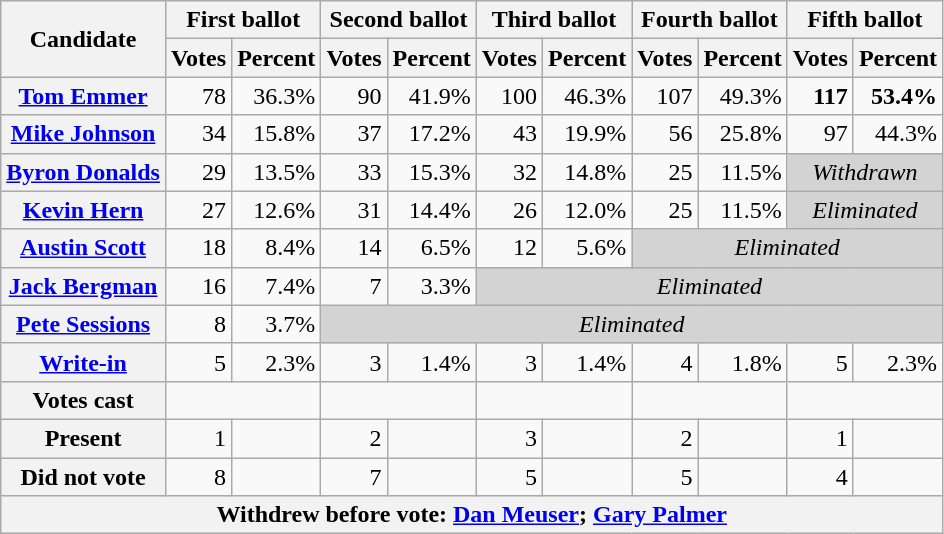<table class="wikitable plainrowheaders" style="text-align:right">
<tr>
<th rowspan=2>Candidate</th>
<th colspan=2 class="unsortable">First ballot</th>
<th colspan=2 class="unsortable">Second ballot</th>
<th colspan=2 class="unsortable">Third ballot</th>
<th colspan=2 class="unsortable">Fourth ballot</th>
<th colspan=2 class="unsortable">Fifth ballot</th>
</tr>
<tr>
<th>Votes</th>
<th>Percent</th>
<th>Votes</th>
<th>Percent</th>
<th>Votes</th>
<th>Percent</th>
<th>Votes</th>
<th>Percent</th>
<th>Votes</th>
<th>Percent</th>
</tr>
<tr>
<th scope="row"><strong><a href='#'>Tom Emmer</a></strong></th>
<td>78</td>
<td>36.3%</td>
<td>90</td>
<td>41.9%</td>
<td>100</td>
<td>46.3%</td>
<td>107</td>
<td>49.3%</td>
<td><strong> 117</strong></td>
<td><strong>53.4%</strong></td>
</tr>
<tr>
<th scope="row"><a href='#'>Mike Johnson</a></th>
<td>34</td>
<td>15.8%</td>
<td>37</td>
<td>17.2%</td>
<td>43</td>
<td>19.9%</td>
<td>56</td>
<td>25.8%</td>
<td> 97</td>
<td>44.3%</td>
</tr>
<tr>
<th scope="row"><a href='#'>Byron Donalds</a></th>
<td>29</td>
<td>13.5%</td>
<td>33</td>
<td>15.3%</td>
<td>32</td>
<td>14.8%</td>
<td> 25</td>
<td>11.5%</td>
<td colspan=2 style="background:lightgrey; text-align:center"><em>Withdrawn</em></td>
</tr>
<tr>
<th scope="row"><a href='#'>Kevin Hern</a></th>
<td>27</td>
<td>12.6%</td>
<td>31</td>
<td>14.4%</td>
<td>26</td>
<td>12.0%</td>
<td> 25</td>
<td>11.5%</td>
<td colspan=2 style="background:lightgrey; text-align:center"><em>Eliminated</em></td>
</tr>
<tr>
<th scope="row"><a href='#'>Austin Scott</a></th>
<td>18</td>
<td>8.4%</td>
<td>14</td>
<td>6.5%</td>
<td> 12</td>
<td>5.6%</td>
<td colspan=4 style="background:lightgrey; text-align:center"><em>Eliminated</em></td>
</tr>
<tr>
<th scope="row"><a href='#'>Jack Bergman</a></th>
<td>16</td>
<td>7.4%</td>
<td> 7</td>
<td>3.3%</td>
<td colspan=6 style="background:lightgrey; text-align:center"><em>Eliminated</em></td>
</tr>
<tr>
<th scope="row"><a href='#'>Pete Sessions</a></th>
<td> 8</td>
<td>3.7%</td>
<td colspan=8 style="background:lightgrey; text-align:center"><em>Eliminated</em></td>
</tr>
<tr>
<th scope="row"><a href='#'>Write-in</a></th>
<td>5</td>
<td>2.3%</td>
<td>3</td>
<td>1.4%</td>
<td>3</td>
<td>1.4%</td>
<td>4</td>
<td>1.8%</td>
<td>5</td>
<td>2.3%</td>
</tr>
<tr>
<th scope="row">Votes cast</th>
<td colspan=2></td>
<td colspan=2></td>
<td colspan=2></td>
<td colspan=2></td>
<td colspan=2></td>
</tr>
<tr>
<th scope="row">Present</th>
<td>1</td>
<td></td>
<td>2</td>
<td></td>
<td>3</td>
<td></td>
<td>2</td>
<td></td>
<td>1</td>
<td></td>
</tr>
<tr>
<th scope="row">Did not vote</th>
<td>8</td>
<td></td>
<td>7</td>
<td></td>
<td>5</td>
<td></td>
<td>5</td>
<td></td>
<td>4</td>
<td></td>
</tr>
<tr>
<th scope="row" colspan=11>Withdrew before vote: <a href='#'>Dan Meuser</a>; <a href='#'>Gary Palmer</a></th>
</tr>
</table>
